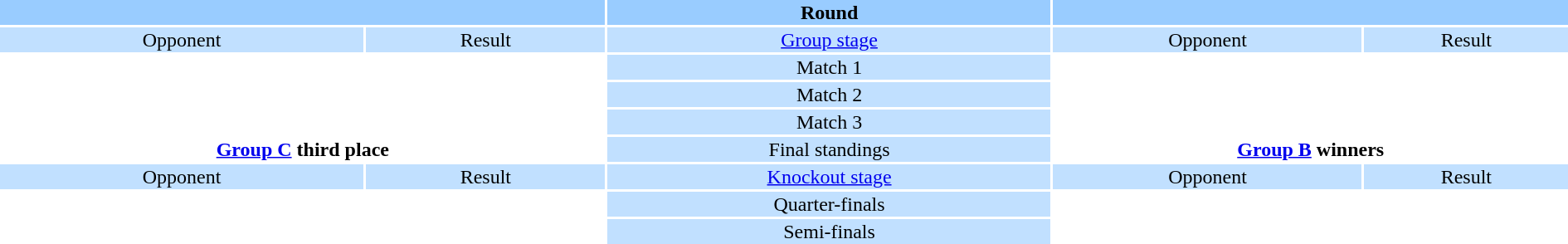<table style="width:100%; text-align:center;">
<tr style="vertical-align:top; background:#99CCFF;">
<th colspan="2"></th>
<th>Round</th>
<th colspan="2"></th>
</tr>
<tr style="vertical-align:top; background:#C1E0FF;">
<td>Opponent</td>
<td>Result</td>
<td><a href='#'>Group stage</a></td>
<td>Opponent</td>
<td>Result</td>
</tr>
<tr>
<td style="text-align:left"></td>
<td></td>
<td style="background:#C1E0FF">Match 1</td>
<td style="text-align:left"></td>
<td></td>
</tr>
<tr>
<td style="text-align:left"></td>
<td></td>
<td style="background:#C1E0FF">Match 2</td>
<td style="text-align:left"></td>
<td></td>
</tr>
<tr>
<td style="text-align:left"></td>
<td></td>
<td style="background:#C1E0FF">Match 3</td>
<td style="text-align:left"></td>
<td></td>
</tr>
<tr>
<td colspan="2" style="text-align:center"><strong><a href='#'>Group C</a> third place</strong><br><div></div></td>
<td style="background:#C1E0FF">Final standings</td>
<td colspan="2" style="text-align:center"><strong><a href='#'>Group B</a> winners</strong><br><div></div></td>
</tr>
<tr style="vertical-align:top; background:#C1E0FF">
<td>Opponent</td>
<td>Result</td>
<td><a href='#'>Knockout stage</a></td>
<td>Opponent</td>
<td>Result</td>
</tr>
<tr>
<td style="text-align:left"></td>
<td></td>
<td style="background:#C1E0FF">Quarter-finals</td>
<td style="text-align:left"></td>
<td> </td>
</tr>
<tr>
<td style="text-align:left"></td>
<td></td>
<td style="background:#C1E0FF">Semi-finals</td>
<td style="text-align:left"></td>
<td> </td>
</tr>
</table>
